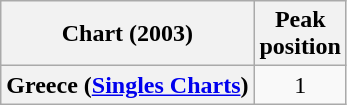<table class="wikitable sortable plainrowheaders">
<tr>
<th scope="col">Chart (2003)</th>
<th scope="col">Peak<br>position</th>
</tr>
<tr>
<th scope="row">Greece (<a href='#'>Singles Charts</a>)</th>
<td align="center">1</td>
</tr>
</table>
